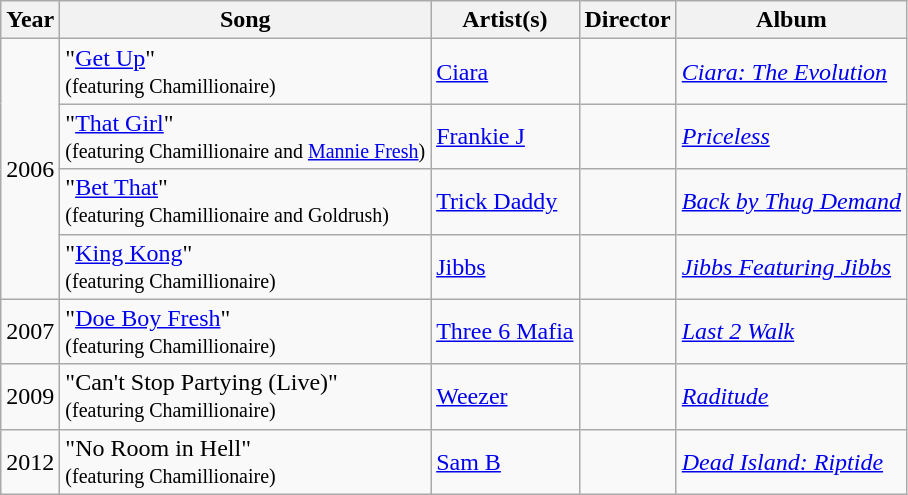<table class="wikitable">
<tr>
<th>Year</th>
<th>Song</th>
<th>Artist(s)</th>
<th>Director</th>
<th>Album</th>
</tr>
<tr>
<td rowspan="4">2006</td>
<td>"<a href='#'>Get Up</a>"<br><small>(featuring Chamillionaire)</small></td>
<td><a href='#'>Ciara</a></td>
<td></td>
<td><em><a href='#'>Ciara: The Evolution</a></em></td>
</tr>
<tr>
<td>"<a href='#'>That Girl</a>"<br><small>(featuring Chamillionaire and <a href='#'>Mannie Fresh</a>)</small></td>
<td><a href='#'>Frankie J</a></td>
<td></td>
<td><em><a href='#'>Priceless</a></em></td>
</tr>
<tr>
<td>"<a href='#'>Bet That</a>"<br><small>(featuring Chamillionaire and Goldrush)</small></td>
<td><a href='#'>Trick Daddy</a></td>
<td></td>
<td><em><a href='#'>Back by Thug Demand</a> </em></td>
</tr>
<tr>
<td>"<a href='#'>King Kong</a>"<br><small>(featuring Chamillionaire)</small></td>
<td><a href='#'>Jibbs</a></td>
<td></td>
<td><em><a href='#'>Jibbs Featuring Jibbs</a></em></td>
</tr>
<tr>
<td rowspan="1">2007</td>
<td>"<a href='#'>Doe Boy Fresh</a>"<br><small>(featuring Chamillionaire)</small></td>
<td><a href='#'>Three 6 Mafia</a></td>
<td></td>
<td><em><a href='#'>Last 2 Walk</a></em></td>
</tr>
<tr>
<td rowspan="1">2009</td>
<td>"Can't Stop Partying (Live)"<br><small>(featuring Chamillionaire)</small></td>
<td><a href='#'>Weezer</a></td>
<td></td>
<td><em><a href='#'>Raditude</a></em></td>
</tr>
<tr>
<td rowspan="1">2012</td>
<td>"No Room in Hell" <br><small>(featuring Chamillionaire)</small></td>
<td><a href='#'>Sam B</a></td>
<td></td>
<td><em><a href='#'>Dead Island: Riptide</a></em></td>
</tr>
</table>
